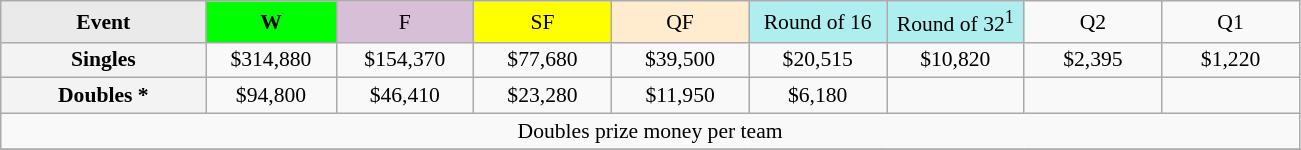<table class=wikitable style=font-size:90%;text-align:center>
<tr>
<td style="width:130px; background:#eaeaea;"><strong>Event</strong></td>
<td style="width:80px; background:lime;"><strong>W</strong></td>
<td style="width:85px; background:thistle;">F</td>
<td style="width:85px; background:#ff0;">SF</td>
<td style="width:85px; background:#ffebcd;">QF</td>
<td style="width:85px; background:#afeeee;">Round of 16</td>
<td style="width:85px; background:#afeeee;">Round of 32<sup>1</sup></td>
<td width=85>Q2</td>
<td width=85>Q1</td>
</tr>
<tr>
<td style="background:#f3f3f3;"><strong>Singles</strong></td>
<td>$314,880</td>
<td>$154,370</td>
<td>$77,680</td>
<td>$39,500</td>
<td>$20,515</td>
<td>$10,820</td>
<td>$2,395</td>
<td>$1,220</td>
</tr>
<tr>
<td style="background:#f3f3f3;"><strong>Doubles *</strong></td>
<td>$94,800</td>
<td>$46,410</td>
<td>$23,280</td>
<td>$11,950</td>
<td>$6,180</td>
<td></td>
<td></td>
<td></td>
</tr>
<tr>
<td colspan=10>Doubles prize money per team</td>
</tr>
<tr>
</tr>
</table>
